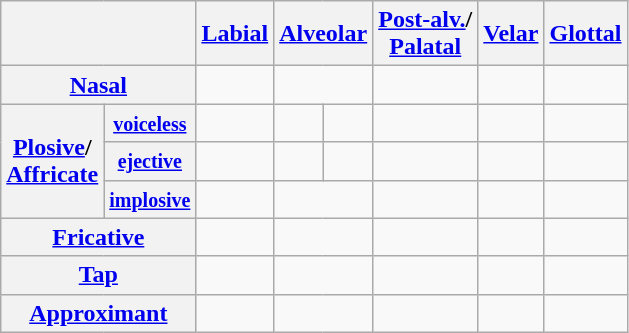<table class="wikitable" style="text-align:center">
<tr>
<th colspan="2"></th>
<th><a href='#'>Labial</a></th>
<th colspan="2"><a href='#'>Alveolar</a></th>
<th><a href='#'>Post-alv.</a>/<br><a href='#'>Palatal</a></th>
<th><a href='#'>Velar</a></th>
<th><a href='#'>Glottal</a></th>
</tr>
<tr>
<th colspan="2"><a href='#'>Nasal</a></th>
<td></td>
<td colspan="2"></td>
<td></td>
<td></td>
<td></td>
</tr>
<tr>
<th rowspan="3"><a href='#'>Plosive</a>/<br><a href='#'>Affricate</a></th>
<th><a href='#'><small>voiceless</small></a></th>
<td></td>
<td></td>
<td></td>
<td></td>
<td></td>
<td></td>
</tr>
<tr>
<th><small><a href='#'>ejective</a></small></th>
<td></td>
<td></td>
<td></td>
<td></td>
<td></td>
<td></td>
</tr>
<tr>
<th><small><a href='#'>implosive</a></small></th>
<td></td>
<td colspan="2"></td>
<td></td>
<td></td>
<td></td>
</tr>
<tr>
<th colspan="2"><a href='#'>Fricative</a></th>
<td></td>
<td colspan="2"></td>
<td></td>
<td></td>
<td></td>
</tr>
<tr>
<th colspan="2"><a href='#'>Tap</a></th>
<td></td>
<td colspan="2"></td>
<td></td>
<td></td>
<td></td>
</tr>
<tr>
<th colspan="2"><a href='#'>Approximant</a></th>
<td></td>
<td colspan="2"></td>
<td></td>
<td></td>
<td></td>
</tr>
</table>
